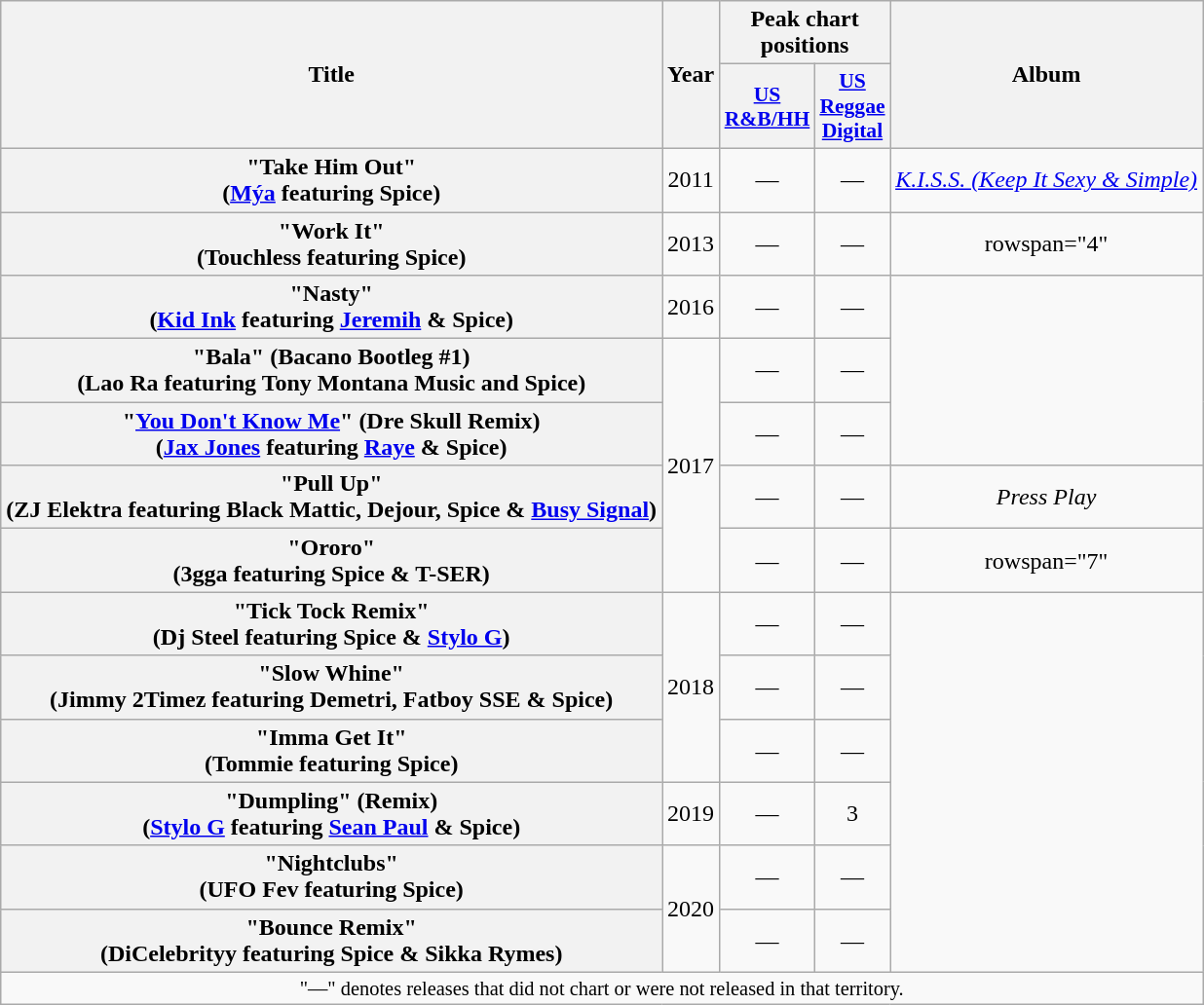<table class="wikitable plainrowheaders" style="text-align:center;">
<tr>
<th scope="col" rowspan="2">Title</th>
<th scope="col" rowspan="2">Year</th>
<th scope="col" colspan="2">Peak chart positions</th>
<th scope="col" rowspan="2">Album</th>
</tr>
<tr>
<th scope="col" style="width:2.5em;font-size:90%;"><a href='#'>US<br>R&B/HH</a><br></th>
<th scope="col" style="width:2.5em;font-size:90%;"><a href='#'>US Reggae Digital</a><br> </th>
</tr>
<tr>
<th scope="row">"Take Him Out"<br><span>(<a href='#'>Mýa</a> featuring Spice)</span></th>
<td>2011</td>
<td>—</td>
<td>—</td>
<td><em><a href='#'>K.I.S.S. (Keep It Sexy & Simple)</a></em></td>
</tr>
<tr>
<th scope="row">"Work It"<br><span>(Touchless featuring Spice)</span></th>
<td>2013</td>
<td>—</td>
<td>—</td>
<td>rowspan="4" </td>
</tr>
<tr>
<th scope="row">"Nasty"<br><span>(<a href='#'>Kid Ink</a> featuring <a href='#'>Jeremih</a> & Spice)</span></th>
<td>2016</td>
<td>—</td>
<td>—</td>
</tr>
<tr>
<th scope="row">"Bala" (Bacano Bootleg #1)<br><span>(Lao Ra featuring Tony Montana Music and Spice)</span></th>
<td rowspan="4">2017</td>
<td>—</td>
<td>—</td>
</tr>
<tr>
<th scope="row">"<a href='#'>You Don't Know Me</a>" (Dre Skull Remix)<br><span>(<a href='#'>Jax Jones</a> featuring <a href='#'>Raye</a> & Spice)</span></th>
<td>—</td>
<td>—</td>
</tr>
<tr>
<th scope="row">"Pull Up"<br><span>(ZJ Elektra featuring Black Mattic, Dejour, Spice & <a href='#'>Busy Signal</a>)</span></th>
<td>—</td>
<td>—</td>
<td><em>Press Play</em></td>
</tr>
<tr>
<th scope="row">"Ororo"<br><span>(3gga featuring Spice & T-SER)</span></th>
<td>—</td>
<td>—</td>
<td>rowspan="7" </td>
</tr>
<tr>
<th scope="row">"Tick Tock Remix"<br><span>(Dj Steel featuring Spice & <a href='#'>Stylo G</a>)</span></th>
<td rowspan="3">2018</td>
<td>—</td>
<td>—</td>
</tr>
<tr>
<th scope="row">"Slow Whine"<br><span>(Jimmy 2Timez featuring Demetri, Fatboy SSE & Spice)</span></th>
<td>—</td>
<td>—</td>
</tr>
<tr>
<th scope="row">"Imma Get It"<br><span>(Tommie featuring Spice)</span></th>
<td>—</td>
<td>—</td>
</tr>
<tr>
<th scope="row">"Dumpling" (Remix)<br><span>(<a href='#'>Stylo G</a> featuring <a href='#'>Sean Paul</a> & Spice)</span></th>
<td>2019</td>
<td>—</td>
<td>3</td>
</tr>
<tr>
<th scope="row">"Nightclubs"<br><span>(UFO Fev featuring Spice)</span></th>
<td rowspan="2">2020</td>
<td>—</td>
<td>—</td>
</tr>
<tr>
<th scope="row">"Bounce Remix"<br><span>(DiCelebrityy featuring Spice & Sikka Rymes)</span></th>
<td>—</td>
<td>—</td>
</tr>
<tr>
<td colspan="14" style="font-size:85%">"—" denotes releases that did not chart or were not released in that territory.</td>
</tr>
</table>
